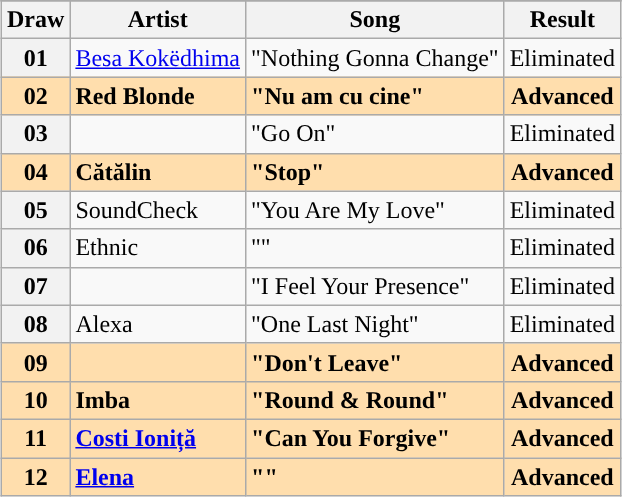<table class="wikitable sortable plainrowheaders" style="margin: 1em auto 1em auto; text-align:center">
<tr>
</tr>
<tr>
<th scope="col">Draw</th>
<th scope="col">Artist</th>
<th scope="col">Song</th>
<th scope="col">Result</th>
</tr>
<tr>
<th scope="row" style="text-align:center;">01</th>
<td style="text-align:left;"><a href='#'>Besa Kokëdhima</a></td>
<td style="text-align:left;">"Nothing Gonna Change"</td>
<td>Eliminated</td>
</tr>
<tr style="font-weight:bold; background:navajowhite;">
<th scope="row" style="text-align:center; font-weight:bold; background:navajowhite;">02</th>
<td style="text-align:left;">Red Blonde</td>
<td style="text-align:left;">"Nu am cu cine"</td>
<td>Advanced</td>
</tr>
<tr>
<th scope="row" style="text-align:center;">03</th>
<td style="text-align:left;"></td>
<td style="text-align:left;">"Go On"</td>
<td>Eliminated</td>
</tr>
<tr style="font-weight:bold; background:navajowhite;">
<th scope="row" style="text-align:center; font-weight:bold; background:navajowhite;">04</th>
<td style="text-align:left;">Cătălin</td>
<td style="text-align:left;">"Stop"</td>
<td>Advanced</td>
</tr>
<tr>
<th scope="row" style="text-align:center;">05</th>
<td style="text-align:left;">SoundCheck</td>
<td style="text-align:left;">"You Are My Love"</td>
<td>Eliminated</td>
</tr>
<tr>
<th scope="row" style="text-align:center;">06</th>
<td style="text-align:left;">Ethnic</td>
<td style="text-align:left;">""</td>
<td>Eliminated</td>
</tr>
<tr>
<th scope="row" style="text-align:center;">07</th>
<td style="text-align:left;"></td>
<td style="text-align:left;">"I Feel Your Presence"</td>
<td>Eliminated</td>
</tr>
<tr>
<th scope="row" style="text-align:center;">08</th>
<td style="text-align:left;">Alexa</td>
<td style="text-align:left;">"One Last Night"</td>
<td>Eliminated</td>
</tr>
<tr style="font-weight:bold; background:navajowhite;">
<th scope="row" style="text-align:center; font-weight:bold; background:navajowhite;">09</th>
<td style="text-align:left;"></td>
<td style="text-align:left;">"Don't Leave"</td>
<td>Advanced</td>
</tr>
<tr style="font-weight:bold; background:navajowhite;">
<th scope="row" style="text-align:center; font-weight:bold; background:navajowhite;">10</th>
<td style="text-align:left;">Imba</td>
<td style="text-align:left;">"Round & Round"</td>
<td>Advanced</td>
</tr>
<tr style="font-weight:bold; background:navajowhite;">
<th scope="row" style="text-align:center; font-weight:bold; background:navajowhite;">11</th>
<td style="text-align:left;"><a href='#'>Costi Ioniță</a></td>
<td style="text-align:left;">"Can You Forgive"</td>
<td>Advanced</td>
</tr>
<tr style="font-weight:bold; background:navajowhite;">
<th scope="row" style="text-align:center; font-weight:bold; background:navajowhite;">12</th>
<td style="text-align:left;"><a href='#'>Elena</a></td>
<td style="text-align:left;">""</td>
<td>Advanced</td>
</tr>
</table>
